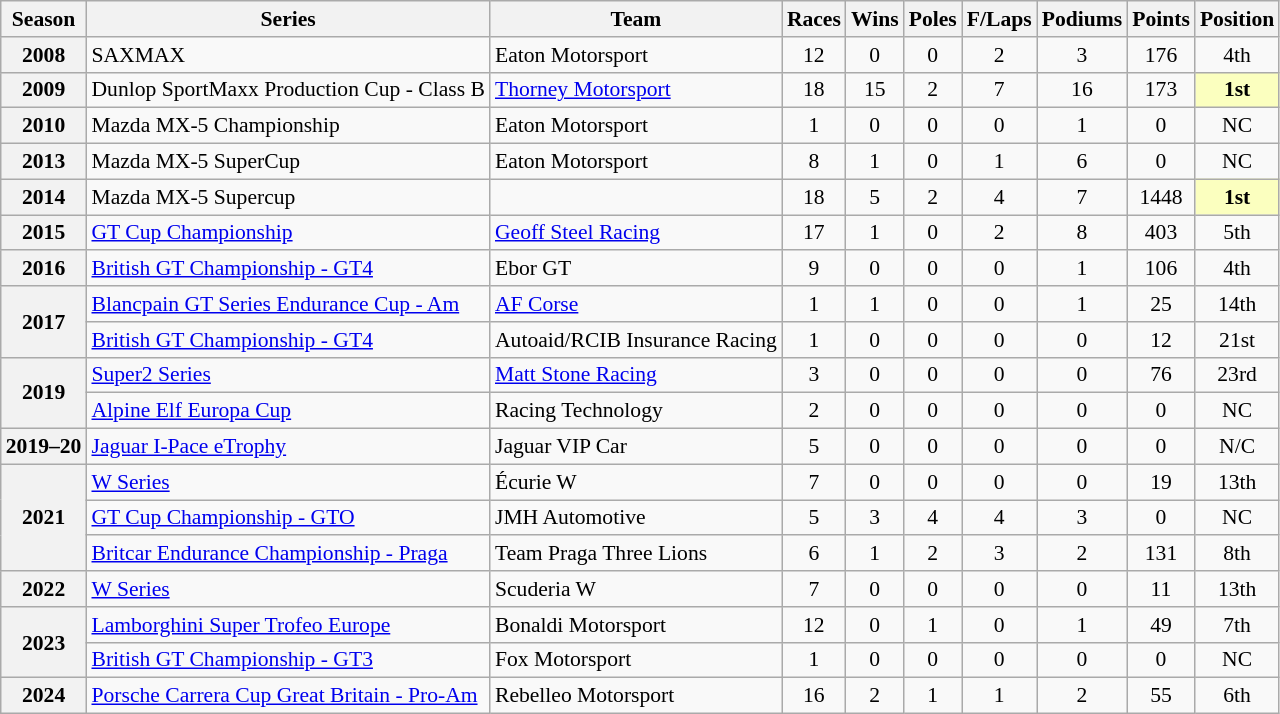<table class="wikitable" style="font-size: 90%; text-align:center">
<tr>
<th>Season</th>
<th>Series</th>
<th>Team</th>
<th>Races</th>
<th>Wins</th>
<th>Poles</th>
<th>F/Laps</th>
<th>Podiums</th>
<th>Points</th>
<th>Position</th>
</tr>
<tr>
<th>2008</th>
<td align=left>SAXMAX</td>
<td align=left>Eaton Motorsport</td>
<td>12</td>
<td>0</td>
<td>0</td>
<td>2</td>
<td>3</td>
<td>176</td>
<td>4th</td>
</tr>
<tr>
<th>2009</th>
<td align=left>Dunlop SportMaxx Production Cup - Class B</td>
<td align=left><a href='#'>Thorney Motorsport</a></td>
<td>18</td>
<td>15</td>
<td>2</td>
<td>7</td>
<td>16</td>
<td>173</td>
<td style="background:#FBFFBF;"><strong>1st</strong></td>
</tr>
<tr>
<th>2010</th>
<td align=left>Mazda MX-5 Championship</td>
<td align=left>Eaton Motorsport</td>
<td>1</td>
<td>0</td>
<td>0</td>
<td>0</td>
<td>1</td>
<td>0</td>
<td>NC</td>
</tr>
<tr>
<th>2013</th>
<td align=left>Mazda MX-5 SuperCup</td>
<td align=left>Eaton Motorsport</td>
<td>8</td>
<td>1</td>
<td>0</td>
<td>1</td>
<td>6</td>
<td>0</td>
<td>NC</td>
</tr>
<tr>
<th>2014</th>
<td align=left>Mazda MX-5 Supercup</td>
<td align=left></td>
<td>18</td>
<td>5</td>
<td>2</td>
<td>4</td>
<td>7</td>
<td>1448</td>
<td style="background:#FBFFBF;"><strong>1st</strong></td>
</tr>
<tr>
<th>2015</th>
<td align=left><a href='#'>GT Cup Championship</a></td>
<td align=left><a href='#'>Geoff Steel Racing</a></td>
<td>17</td>
<td>1</td>
<td>0</td>
<td>2</td>
<td>8</td>
<td>403</td>
<td>5th</td>
</tr>
<tr>
<th>2016</th>
<td align=left><a href='#'>British GT Championship - GT4</a></td>
<td align=left>Ebor GT</td>
<td>9</td>
<td>0</td>
<td>0</td>
<td>0</td>
<td>1</td>
<td>106</td>
<td>4th</td>
</tr>
<tr>
<th rowspan=2>2017</th>
<td align=left><a href='#'>Blancpain GT Series Endurance Cup - Am</a></td>
<td align=left><a href='#'>AF Corse</a></td>
<td>1</td>
<td>1</td>
<td>0</td>
<td>0</td>
<td>1</td>
<td>25</td>
<td>14th</td>
</tr>
<tr>
<td align=left><a href='#'>British GT Championship - GT4</a></td>
<td align=left>Autoaid/RCIB Insurance Racing</td>
<td>1</td>
<td>0</td>
<td>0</td>
<td>0</td>
<td>0</td>
<td>12</td>
<td>21st</td>
</tr>
<tr>
<th rowspan=2>2019</th>
<td align=left><a href='#'>Super2 Series</a></td>
<td align=left><a href='#'>Matt Stone Racing</a></td>
<td>3</td>
<td>0</td>
<td>0</td>
<td>0</td>
<td>0</td>
<td>76</td>
<td>23rd</td>
</tr>
<tr>
<td align=left><a href='#'>Alpine Elf Europa Cup</a></td>
<td align=left>Racing Technology</td>
<td>2</td>
<td>0</td>
<td>0</td>
<td>0</td>
<td>0</td>
<td>0</td>
<td>NC</td>
</tr>
<tr>
<th>2019–20</th>
<td align=left><a href='#'>Jaguar I-Pace eTrophy</a></td>
<td align=left>Jaguar VIP Car</td>
<td>5</td>
<td>0</td>
<td>0</td>
<td>0</td>
<td>0</td>
<td>0</td>
<td>N/C</td>
</tr>
<tr>
<th rowspan=3>2021</th>
<td align=left><a href='#'>W Series</a></td>
<td align=left>Écurie W</td>
<td>7</td>
<td>0</td>
<td>0</td>
<td>0</td>
<td>0</td>
<td>19</td>
<td>13th</td>
</tr>
<tr>
<td align=left><a href='#'>GT Cup Championship - GTO</a></td>
<td align=left>JMH Automotive</td>
<td>5</td>
<td>3</td>
<td>4</td>
<td>4</td>
<td>3</td>
<td>0</td>
<td>NC</td>
</tr>
<tr>
<td align=left><a href='#'>Britcar Endurance Championship - Praga</a></td>
<td align=left>Team Praga Three Lions</td>
<td>6</td>
<td>1</td>
<td>2</td>
<td>3</td>
<td>2</td>
<td>131</td>
<td>8th</td>
</tr>
<tr>
<th>2022</th>
<td align=left><a href='#'>W Series</a></td>
<td align=left>Scuderia W</td>
<td>7</td>
<td>0</td>
<td>0</td>
<td>0</td>
<td>0</td>
<td>11</td>
<td>13th</td>
</tr>
<tr>
<th rowspan=2>2023</th>
<td align=left><a href='#'>Lamborghini Super Trofeo Europe</a></td>
<td align=left>Bonaldi Motorsport</td>
<td>12</td>
<td>0</td>
<td>1</td>
<td>0</td>
<td>1</td>
<td>49</td>
<td>7th</td>
</tr>
<tr>
<td align=left><a href='#'>British GT Championship - GT3</a></td>
<td align=left>Fox Motorsport</td>
<td>1</td>
<td>0</td>
<td>0</td>
<td>0</td>
<td>0</td>
<td>0</td>
<td>NC</td>
</tr>
<tr>
<th>2024</th>
<td align=left><a href='#'>Porsche Carrera Cup Great Britain - Pro-Am</a></td>
<td align=left>Rebelleo Motorsport</td>
<td>16</td>
<td>2</td>
<td>1</td>
<td>1</td>
<td>2</td>
<td>55</td>
<td>6th</td>
</tr>
</table>
